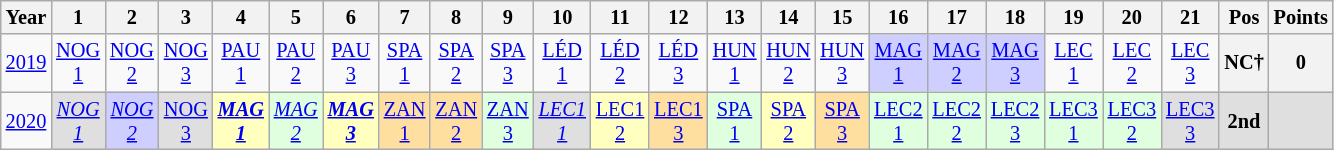<table class="wikitable" style="text-align:center; font-size:85%">
<tr>
<th>Year</th>
<th>1</th>
<th>2</th>
<th>3</th>
<th>4</th>
<th>5</th>
<th>6</th>
<th>7</th>
<th>8</th>
<th>9</th>
<th>10</th>
<th>11</th>
<th>12</th>
<th>13</th>
<th>14</th>
<th>15</th>
<th>16</th>
<th>17</th>
<th>18</th>
<th>19</th>
<th>20</th>
<th>21</th>
<th>Pos</th>
<th>Points</th>
</tr>
<tr>
<td><a href='#'>2019</a></td>
<td style="background:#;"><a href='#'>NOG<br>1</a></td>
<td style="background:#;"><a href='#'>NOG<br>2</a></td>
<td style="background:#;"><a href='#'>NOG<br>3</a></td>
<td style="background:#;"><a href='#'>PAU<br>1</a></td>
<td style="background:#;"><a href='#'>PAU<br>2</a></td>
<td style="background:#;"><a href='#'>PAU<br>3</a></td>
<td style="background:#;"><a href='#'>SPA<br>1</a></td>
<td style="background:#;"><a href='#'>SPA<br>2</a></td>
<td style="background:#;"><a href='#'>SPA<br>3</a></td>
<td style="background:#;"><a href='#'>LÉD<br>1</a></td>
<td style="background:#;"><a href='#'>LÉD<br>2</a></td>
<td style="background:#;"><a href='#'>LÉD<br>3</a></td>
<td style="background:#;"><a href='#'>HUN<br>1</a></td>
<td style="background:#;"><a href='#'>HUN<br>2</a></td>
<td style="background:#;"><a href='#'>HUN<br>3</a></td>
<td style="background:#CFCFFF;"><a href='#'>MAG<br>1</a><br></td>
<td style="background:#CFCFFF;"><a href='#'>MAG<br>2</a><br></td>
<td style="background:#CFCFFF;"><a href='#'>MAG<br>3</a><br></td>
<td style="background:#;"><a href='#'>LEC<br>1</a></td>
<td style="background:#;"><a href='#'>LEC<br>2</a></td>
<td style="background:#;"><a href='#'>LEC<br>3</a></td>
<th>NC†</th>
<th>0</th>
</tr>
<tr>
<td><a href='#'>2020</a></td>
<td style="background:#DFDFDF;"><em><a href='#'>NOG<br>1</a></em><br></td>
<td style="background:#CFCFFF;"><em><a href='#'>NOG<br>2</a></em><br></td>
<td style="background:#DFDFDF;"><a href='#'>NOG<br>3</a><br></td>
<td style="background:#FFFFBF;"><strong><em><a href='#'>MAG<br>1</a></em></strong><br></td>
<td style="background:#DFFFDF;"><em><a href='#'>MAG<br>2</a></em><br></td>
<td style="background:#FFFFBF;"><strong><em><a href='#'>MAG<br>3</a></em></strong><br></td>
<td style="background:#FFDF9F;"><a href='#'>ZAN<br>1</a><br></td>
<td style="background:#FFDF9F;"><a href='#'>ZAN<br>2</a><br></td>
<td style="background:#DFFFDF;"><a href='#'>ZAN<br>3</a><br></td>
<td style="background:#DFDFDF;"><em><a href='#'>LEC1<br>1</a></em><br></td>
<td style="background:#FFFFBF;"><a href='#'>LEC1<br>2</a><br></td>
<td style="background:#FFDF9F;"><a href='#'>LEC1<br>3</a><br></td>
<td style="background:#DFFFDF;"><a href='#'>SPA<br>1</a><br></td>
<td style="background:#FFFFBF;"><a href='#'>SPA<br>2</a><br></td>
<td style="background:#FFDF9F;"><a href='#'>SPA<br>3</a><br></td>
<td style="background:#DFFFDF;"><a href='#'>LEC2<br>1</a><br></td>
<td style="background:#DFFFDF;"><a href='#'>LEC2<br>2</a><br></td>
<td style="background:#DFFFDF;"><a href='#'>LEC2<br>3</a><br></td>
<td style="background:#DFFFDF;"><a href='#'>LEC3<br>1</a><br></td>
<td style="background:#DFFFDF;"><a href='#'>LEC3<br>2</a><br></td>
<td style="background:#DFDFDF;"><a href='#'>LEC3<br>3</a><br></td>
<th style="background:#DFDFDF;">2nd</th>
<th style="background:#DFDFDF;"></th>
</tr>
</table>
